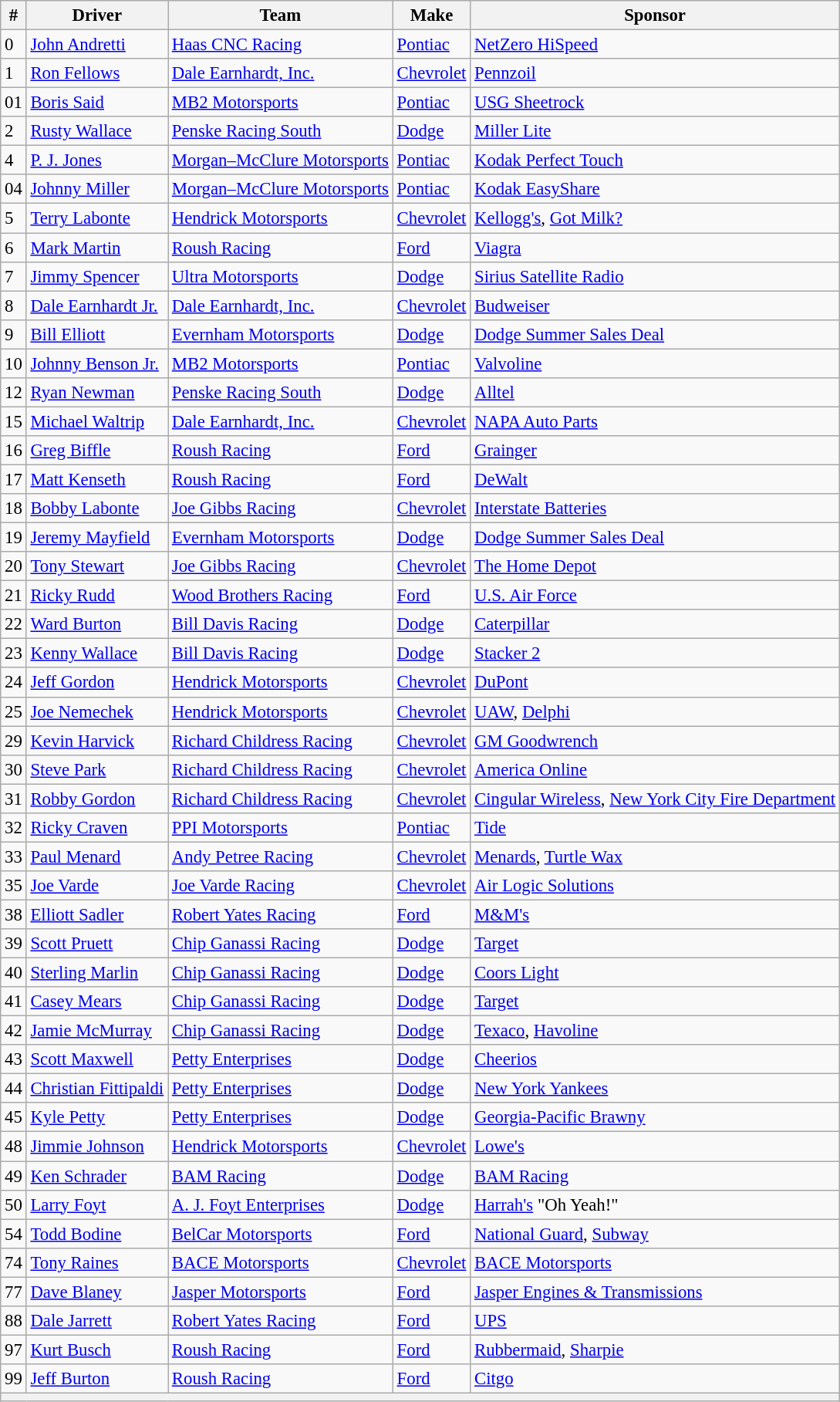<table class="wikitable" style="font-size:95%">
<tr>
<th>#</th>
<th>Driver</th>
<th>Team</th>
<th>Make</th>
<th>Sponsor</th>
</tr>
<tr>
<td>0</td>
<td><a href='#'>John Andretti</a></td>
<td><a href='#'>Haas CNC Racing</a></td>
<td><a href='#'>Pontiac</a></td>
<td><a href='#'>NetZero HiSpeed</a></td>
</tr>
<tr>
<td>1</td>
<td><a href='#'>Ron Fellows</a></td>
<td><a href='#'>Dale Earnhardt, Inc.</a></td>
<td><a href='#'>Chevrolet</a></td>
<td><a href='#'>Pennzoil</a></td>
</tr>
<tr>
<td>01</td>
<td><a href='#'>Boris Said</a></td>
<td><a href='#'>MB2 Motorsports</a></td>
<td><a href='#'>Pontiac</a></td>
<td><a href='#'>USG Sheetrock</a></td>
</tr>
<tr>
<td>2</td>
<td><a href='#'>Rusty Wallace</a></td>
<td><a href='#'>Penske Racing South</a></td>
<td><a href='#'>Dodge</a></td>
<td><a href='#'>Miller Lite</a></td>
</tr>
<tr>
<td>4</td>
<td><a href='#'>P. J. Jones</a></td>
<td><a href='#'>Morgan–McClure Motorsports</a></td>
<td><a href='#'>Pontiac</a></td>
<td><a href='#'>Kodak Perfect Touch</a></td>
</tr>
<tr>
<td>04</td>
<td><a href='#'>Johnny Miller</a></td>
<td><a href='#'>Morgan–McClure Motorsports</a></td>
<td><a href='#'>Pontiac</a></td>
<td><a href='#'>Kodak EasyShare</a></td>
</tr>
<tr>
<td>5</td>
<td><a href='#'>Terry Labonte</a></td>
<td><a href='#'>Hendrick Motorsports</a></td>
<td><a href='#'>Chevrolet</a></td>
<td><a href='#'>Kellogg's</a>, <a href='#'>Got Milk?</a></td>
</tr>
<tr>
<td>6</td>
<td><a href='#'>Mark Martin</a></td>
<td><a href='#'>Roush Racing</a></td>
<td><a href='#'>Ford</a></td>
<td><a href='#'>Viagra</a></td>
</tr>
<tr>
<td>7</td>
<td><a href='#'>Jimmy Spencer</a></td>
<td><a href='#'>Ultra Motorsports</a></td>
<td><a href='#'>Dodge</a></td>
<td><a href='#'>Sirius Satellite Radio</a></td>
</tr>
<tr>
<td>8</td>
<td><a href='#'>Dale Earnhardt Jr.</a></td>
<td><a href='#'>Dale Earnhardt, Inc.</a></td>
<td><a href='#'>Chevrolet</a></td>
<td><a href='#'>Budweiser</a></td>
</tr>
<tr>
<td>9</td>
<td><a href='#'>Bill Elliott</a></td>
<td><a href='#'>Evernham Motorsports</a></td>
<td><a href='#'>Dodge</a></td>
<td><a href='#'>Dodge Summer Sales Deal</a></td>
</tr>
<tr>
<td>10</td>
<td><a href='#'>Johnny Benson Jr.</a></td>
<td><a href='#'>MB2 Motorsports</a></td>
<td><a href='#'>Pontiac</a></td>
<td><a href='#'>Valvoline</a></td>
</tr>
<tr>
<td>12</td>
<td><a href='#'>Ryan Newman</a></td>
<td><a href='#'>Penske Racing South</a></td>
<td><a href='#'>Dodge</a></td>
<td><a href='#'>Alltel</a></td>
</tr>
<tr>
<td>15</td>
<td><a href='#'>Michael Waltrip</a></td>
<td><a href='#'>Dale Earnhardt, Inc.</a></td>
<td><a href='#'>Chevrolet</a></td>
<td><a href='#'>NAPA Auto Parts</a></td>
</tr>
<tr>
<td>16</td>
<td><a href='#'>Greg Biffle</a></td>
<td><a href='#'>Roush Racing</a></td>
<td><a href='#'>Ford</a></td>
<td><a href='#'>Grainger</a></td>
</tr>
<tr>
<td>17</td>
<td><a href='#'>Matt Kenseth</a></td>
<td><a href='#'>Roush Racing</a></td>
<td><a href='#'>Ford</a></td>
<td><a href='#'>DeWalt</a></td>
</tr>
<tr>
<td>18</td>
<td><a href='#'>Bobby Labonte</a></td>
<td><a href='#'>Joe Gibbs Racing</a></td>
<td><a href='#'>Chevrolet</a></td>
<td><a href='#'>Interstate Batteries</a></td>
</tr>
<tr>
<td>19</td>
<td><a href='#'>Jeremy Mayfield</a></td>
<td><a href='#'>Evernham Motorsports</a></td>
<td><a href='#'>Dodge</a></td>
<td><a href='#'>Dodge Summer Sales Deal</a></td>
</tr>
<tr>
<td>20</td>
<td><a href='#'>Tony Stewart</a></td>
<td><a href='#'>Joe Gibbs Racing</a></td>
<td><a href='#'>Chevrolet</a></td>
<td><a href='#'>The Home Depot</a></td>
</tr>
<tr>
<td>21</td>
<td><a href='#'>Ricky Rudd</a></td>
<td><a href='#'>Wood Brothers Racing</a></td>
<td><a href='#'>Ford</a></td>
<td><a href='#'>U.S. Air Force</a></td>
</tr>
<tr>
<td>22</td>
<td><a href='#'>Ward Burton</a></td>
<td><a href='#'>Bill Davis Racing</a></td>
<td><a href='#'>Dodge</a></td>
<td><a href='#'>Caterpillar</a></td>
</tr>
<tr>
<td>23</td>
<td><a href='#'>Kenny Wallace</a></td>
<td><a href='#'>Bill Davis Racing</a></td>
<td><a href='#'>Dodge</a></td>
<td><a href='#'>Stacker 2</a></td>
</tr>
<tr>
<td>24</td>
<td><a href='#'>Jeff Gordon</a></td>
<td><a href='#'>Hendrick Motorsports</a></td>
<td><a href='#'>Chevrolet</a></td>
<td><a href='#'>DuPont</a></td>
</tr>
<tr>
<td>25</td>
<td><a href='#'>Joe Nemechek</a></td>
<td><a href='#'>Hendrick Motorsports</a></td>
<td><a href='#'>Chevrolet</a></td>
<td><a href='#'>UAW</a>, <a href='#'>Delphi</a></td>
</tr>
<tr>
<td>29</td>
<td><a href='#'>Kevin Harvick</a></td>
<td><a href='#'>Richard Childress Racing</a></td>
<td><a href='#'>Chevrolet</a></td>
<td><a href='#'>GM Goodwrench</a></td>
</tr>
<tr>
<td>30</td>
<td><a href='#'>Steve Park</a></td>
<td><a href='#'>Richard Childress Racing</a></td>
<td><a href='#'>Chevrolet</a></td>
<td><a href='#'>America Online</a></td>
</tr>
<tr>
<td>31</td>
<td><a href='#'>Robby Gordon</a></td>
<td><a href='#'>Richard Childress Racing</a></td>
<td><a href='#'>Chevrolet</a></td>
<td><a href='#'>Cingular Wireless</a>, <a href='#'>New York City Fire Department</a></td>
</tr>
<tr>
<td>32</td>
<td><a href='#'>Ricky Craven</a></td>
<td><a href='#'>PPI Motorsports</a></td>
<td><a href='#'>Pontiac</a></td>
<td><a href='#'>Tide</a></td>
</tr>
<tr>
<td>33</td>
<td><a href='#'>Paul Menard</a></td>
<td><a href='#'>Andy Petree Racing</a></td>
<td><a href='#'>Chevrolet</a></td>
<td><a href='#'>Menards</a>, <a href='#'>Turtle Wax</a></td>
</tr>
<tr>
<td>35</td>
<td><a href='#'>Joe Varde</a></td>
<td><a href='#'>Joe Varde Racing</a></td>
<td><a href='#'>Chevrolet</a></td>
<td><a href='#'>Air Logic Solutions</a></td>
</tr>
<tr>
<td>38</td>
<td><a href='#'>Elliott Sadler</a></td>
<td><a href='#'>Robert Yates Racing</a></td>
<td><a href='#'>Ford</a></td>
<td><a href='#'>M&M's</a></td>
</tr>
<tr>
<td>39</td>
<td><a href='#'>Scott Pruett</a></td>
<td><a href='#'>Chip Ganassi Racing</a></td>
<td><a href='#'>Dodge</a></td>
<td><a href='#'>Target</a></td>
</tr>
<tr>
<td>40</td>
<td><a href='#'>Sterling Marlin</a></td>
<td><a href='#'>Chip Ganassi Racing</a></td>
<td><a href='#'>Dodge</a></td>
<td><a href='#'>Coors Light</a></td>
</tr>
<tr>
<td>41</td>
<td><a href='#'>Casey Mears</a></td>
<td><a href='#'>Chip Ganassi Racing</a></td>
<td><a href='#'>Dodge</a></td>
<td><a href='#'>Target</a></td>
</tr>
<tr>
<td>42</td>
<td><a href='#'>Jamie McMurray</a></td>
<td><a href='#'>Chip Ganassi Racing</a></td>
<td><a href='#'>Dodge</a></td>
<td><a href='#'>Texaco</a>, <a href='#'>Havoline</a></td>
</tr>
<tr>
<td>43</td>
<td><a href='#'>Scott Maxwell</a></td>
<td><a href='#'>Petty Enterprises</a></td>
<td><a href='#'>Dodge</a></td>
<td><a href='#'>Cheerios</a></td>
</tr>
<tr>
<td>44</td>
<td><a href='#'>Christian Fittipaldi</a></td>
<td><a href='#'>Petty Enterprises</a></td>
<td><a href='#'>Dodge</a></td>
<td><a href='#'>New York Yankees</a></td>
</tr>
<tr>
<td>45</td>
<td><a href='#'>Kyle Petty</a></td>
<td><a href='#'>Petty Enterprises</a></td>
<td><a href='#'>Dodge</a></td>
<td><a href='#'>Georgia-Pacific Brawny</a></td>
</tr>
<tr>
<td>48</td>
<td><a href='#'>Jimmie Johnson</a></td>
<td><a href='#'>Hendrick Motorsports</a></td>
<td><a href='#'>Chevrolet</a></td>
<td><a href='#'>Lowe's</a></td>
</tr>
<tr>
<td>49</td>
<td><a href='#'>Ken Schrader</a></td>
<td><a href='#'>BAM Racing</a></td>
<td><a href='#'>Dodge</a></td>
<td><a href='#'>BAM Racing</a></td>
</tr>
<tr>
<td>50</td>
<td><a href='#'>Larry Foyt</a></td>
<td><a href='#'>A. J. Foyt Enterprises</a></td>
<td><a href='#'>Dodge</a></td>
<td><a href='#'>Harrah's</a> "Oh Yeah!"</td>
</tr>
<tr>
<td>54</td>
<td><a href='#'>Todd Bodine</a></td>
<td><a href='#'>BelCar Motorsports</a></td>
<td><a href='#'>Ford</a></td>
<td><a href='#'>National Guard</a>, <a href='#'>Subway</a></td>
</tr>
<tr>
<td>74</td>
<td><a href='#'>Tony Raines</a></td>
<td><a href='#'>BACE Motorsports</a></td>
<td><a href='#'>Chevrolet</a></td>
<td><a href='#'>BACE Motorsports</a></td>
</tr>
<tr>
<td>77</td>
<td><a href='#'>Dave Blaney</a></td>
<td><a href='#'>Jasper Motorsports</a></td>
<td><a href='#'>Ford</a></td>
<td><a href='#'>Jasper Engines & Transmissions</a></td>
</tr>
<tr>
<td>88</td>
<td><a href='#'>Dale Jarrett</a></td>
<td><a href='#'>Robert Yates Racing</a></td>
<td><a href='#'>Ford</a></td>
<td><a href='#'>UPS</a></td>
</tr>
<tr>
<td>97</td>
<td><a href='#'>Kurt Busch</a></td>
<td><a href='#'>Roush Racing</a></td>
<td><a href='#'>Ford</a></td>
<td><a href='#'>Rubbermaid</a>, <a href='#'>Sharpie</a></td>
</tr>
<tr>
<td>99</td>
<td><a href='#'>Jeff Burton</a></td>
<td><a href='#'>Roush Racing</a></td>
<td><a href='#'>Ford</a></td>
<td><a href='#'>Citgo</a></td>
</tr>
<tr>
<th colspan="5"></th>
</tr>
</table>
